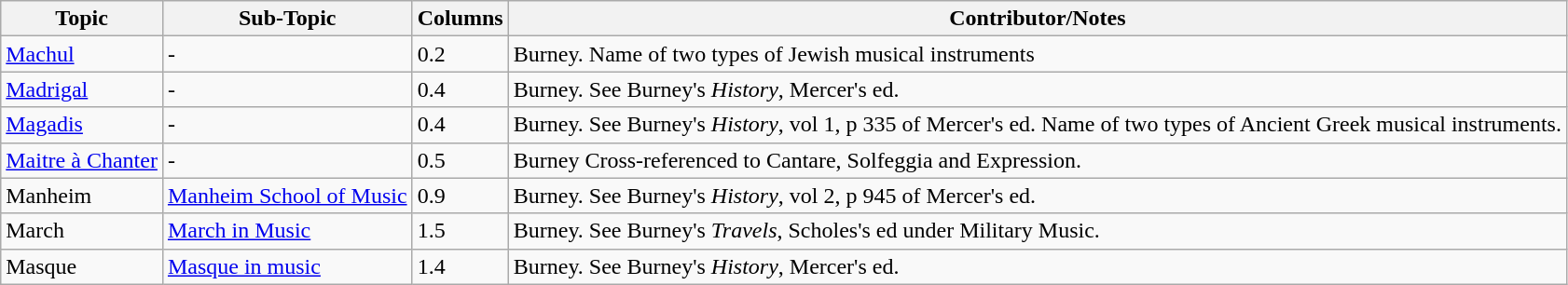<table class="wikitable">
<tr>
<th>Topic</th>
<th>Sub-Topic</th>
<th>Columns</th>
<th>Contributor/Notes</th>
</tr>
<tr>
<td><a href='#'>Machul</a></td>
<td>-</td>
<td>0.2</td>
<td>Burney. Name of two types of Jewish musical instruments</td>
</tr>
<tr>
<td><a href='#'>Madrigal</a></td>
<td>-</td>
<td>0.4</td>
<td>Burney. See Burney's <em>History</em>, Mercer's ed.</td>
</tr>
<tr>
<td><a href='#'>Magadis</a></td>
<td>-</td>
<td>0.4</td>
<td>Burney. See Burney's <em>History</em>, vol 1, p 335 of Mercer's ed. Name of two types of Ancient Greek musical instruments.</td>
</tr>
<tr>
<td><a href='#'>Maitre à Chanter</a></td>
<td>-</td>
<td>0.5</td>
<td>Burney Cross-referenced to Cantare, Solfeggia and Expression.</td>
</tr>
<tr>
<td>Manheim</td>
<td><a href='#'>Manheim School of Music</a></td>
<td>0.9</td>
<td>Burney. See Burney's <em>History</em>, vol 2, p 945 of Mercer's ed.</td>
</tr>
<tr>
<td>March</td>
<td><a href='#'>March in Music</a></td>
<td>1.5</td>
<td>Burney. See Burney's <em>Travels</em>, Scholes's ed under Military Music.</td>
</tr>
<tr>
<td>Masque</td>
<td><a href='#'>Masque in music</a></td>
<td>1.4</td>
<td>Burney. See Burney's <em>History</em>, Mercer's ed.</td>
</tr>
</table>
